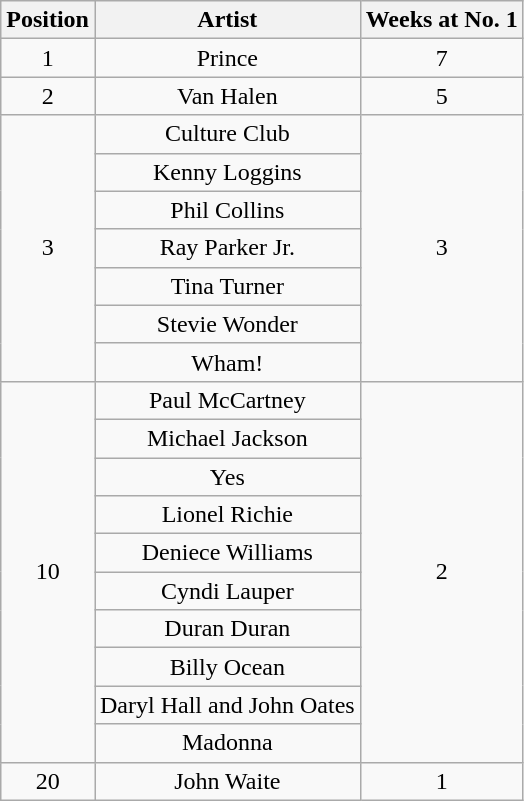<table class="wikitable plainrowheaders" style="text-align:center;">
<tr>
<th>Position</th>
<th>Artist</th>
<th>Weeks at No. 1</th>
</tr>
<tr>
<td>1</td>
<td>Prince</td>
<td>7</td>
</tr>
<tr>
<td>2</td>
<td>Van Halen</td>
<td>5</td>
</tr>
<tr>
<td rowspan=7>3</td>
<td>Culture Club</td>
<td rowspan=7>3</td>
</tr>
<tr>
<td>Kenny Loggins</td>
</tr>
<tr>
<td>Phil Collins</td>
</tr>
<tr>
<td>Ray Parker Jr.</td>
</tr>
<tr>
<td>Tina Turner</td>
</tr>
<tr>
<td>Stevie Wonder</td>
</tr>
<tr>
<td>Wham!</td>
</tr>
<tr>
<td rowspan=10>10</td>
<td>Paul McCartney</td>
<td rowspan=10>2</td>
</tr>
<tr>
<td>Michael Jackson</td>
</tr>
<tr>
<td>Yes</td>
</tr>
<tr>
<td>Lionel Richie</td>
</tr>
<tr>
<td>Deniece Williams</td>
</tr>
<tr>
<td>Cyndi Lauper</td>
</tr>
<tr>
<td>Duran Duran</td>
</tr>
<tr>
<td>Billy Ocean</td>
</tr>
<tr>
<td>Daryl Hall and John Oates</td>
</tr>
<tr>
<td>Madonna</td>
</tr>
<tr>
<td>20</td>
<td>John Waite</td>
<td>1</td>
</tr>
</table>
